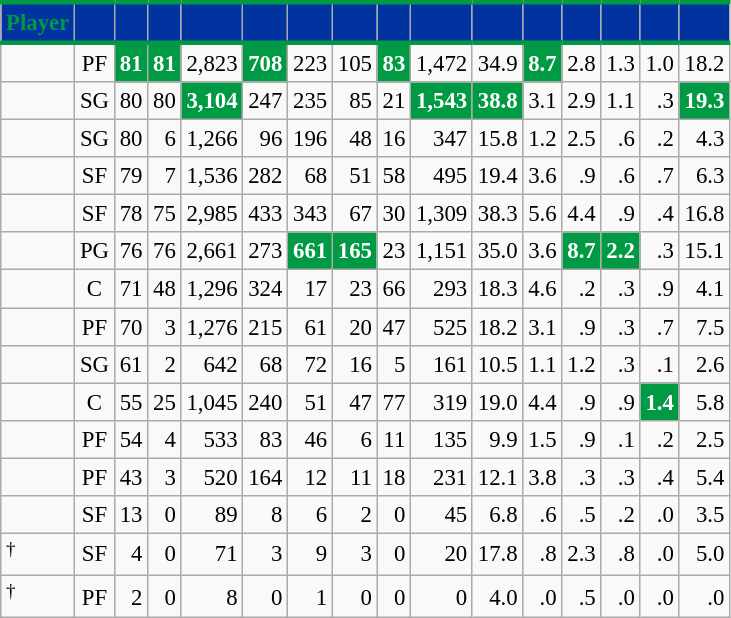<table class="wikitable sortable" style="font-size: 95%; text-align:right;">
<tr>
<th style="background:#0032A0; color:#009A44; border-top:#009A44 3px solid; border-bottom:#009A44 3px solid;">Player</th>
<th style="background:#0032A0; color:#009A44; border-top:#009A44 3px solid; border-bottom:#009A44 3px solid;"></th>
<th style="background:#0032A0; color:#009A44; border-top:#009A44 3px solid; border-bottom:#009A44 3px solid;"></th>
<th style="background:#0032A0; color:#009A44; border-top:#009A44 3px solid; border-bottom:#009A44 3px solid;"></th>
<th style="background:#0032A0; color:#009A44; border-top:#009A44 3px solid; border-bottom:#009A44 3px solid;"></th>
<th style="background:#0032A0; color:#009A44; border-top:#009A44 3px solid; border-bottom:#009A44 3px solid;"></th>
<th style="background:#0032A0; color:#009A44; border-top:#009A44 3px solid; border-bottom:#009A44 3px solid;"></th>
<th style="background:#0032A0; color:#009A44; border-top:#009A44 3px solid; border-bottom:#009A44 3px solid;"></th>
<th style="background:#0032A0; color:#009A44; border-top:#009A44 3px solid; border-bottom:#009A44 3px solid;"></th>
<th style="background:#0032A0; color:#009A44; border-top:#009A44 3px solid; border-bottom:#009A44 3px solid;"></th>
<th style="background:#0032A0; color:#009A44; border-top:#009A44 3px solid; border-bottom:#009A44 3px solid;"></th>
<th style="background:#0032A0; color:#009A44; border-top:#009A44 3px solid; border-bottom:#009A44 3px solid;"></th>
<th style="background:#0032A0; color:#009A44; border-top:#009A44 3px solid; border-bottom:#009A44 3px solid;"></th>
<th style="background:#0032A0; color:#009A44; border-top:#009A44 3px solid; border-bottom:#009A44 3px solid;"></th>
<th style="background:#0032A0; color:#009A44; border-top:#009A44 3px solid; border-bottom:#009A44 3px solid;"></th>
<th style="background:#0032A0; color:#009A44; border-top:#009A44 3px solid; border-bottom:#009A44 3px solid;"></th>
</tr>
<tr>
<td style="text-align:left;"></td>
<td style="text-align:center;">PF</td>
<td style="background:#009A44; color:#FFFFFF;"><strong>81</strong></td>
<td style="background:#009A44; color:#FFFFFF;"><strong>81</strong></td>
<td>2,823</td>
<td style="background:#009A44; color:#FFFFFF;"><strong>708</strong></td>
<td>223</td>
<td>105</td>
<td style="background:#009A44; color:#FFFFFF;"><strong>83</strong></td>
<td>1,472</td>
<td>34.9</td>
<td style="background:#009A44; color:#FFFFFF;"><strong>8.7</strong></td>
<td>2.8</td>
<td>1.3</td>
<td>1.0</td>
<td>18.2</td>
</tr>
<tr>
<td style="text-align:left;"></td>
<td style="text-align:center;">SG</td>
<td>80</td>
<td>80</td>
<td style="background:#009A44; color:#FFFFFF;"><strong>3,104</strong></td>
<td>247</td>
<td>235</td>
<td>85</td>
<td>21</td>
<td style="background:#009A44; color:#FFFFFF;"><strong>1,543</strong></td>
<td style="background:#009A44; color:#FFFFFF;"><strong>38.8</strong></td>
<td>3.1</td>
<td>2.9</td>
<td>1.1</td>
<td>.3</td>
<td style="background:#009A44; color:#FFFFFF;"><strong>19.3</strong></td>
</tr>
<tr>
<td style="text-align:left;"></td>
<td style="text-align:center;">SG</td>
<td>80</td>
<td>6</td>
<td>1,266</td>
<td>96</td>
<td>196</td>
<td>48</td>
<td>16</td>
<td>347</td>
<td>15.8</td>
<td>1.2</td>
<td>2.5</td>
<td>.6</td>
<td>.2</td>
<td>4.3</td>
</tr>
<tr>
<td style="text-align:left;"></td>
<td style="text-align:center;">SF</td>
<td>79</td>
<td>7</td>
<td>1,536</td>
<td>282</td>
<td>68</td>
<td>51</td>
<td>58</td>
<td>495</td>
<td>19.4</td>
<td>3.6</td>
<td>.9</td>
<td>.6</td>
<td>.7</td>
<td>6.3</td>
</tr>
<tr>
<td style="text-align:left;"></td>
<td style="text-align:center;">SF</td>
<td>78</td>
<td>75</td>
<td>2,985</td>
<td>433</td>
<td>343</td>
<td>67</td>
<td>30</td>
<td>1,309</td>
<td>38.3</td>
<td>5.6</td>
<td>4.4</td>
<td>.9</td>
<td>.4</td>
<td>16.8</td>
</tr>
<tr>
<td style="text-align:left;"></td>
<td style="text-align:center;">PG</td>
<td>76</td>
<td>76</td>
<td>2,661</td>
<td>273</td>
<td style="background:#009A44; color:#FFFFFF;"><strong>661</strong></td>
<td style="background:#009A44; color:#FFFFFF;"><strong>165</strong></td>
<td>23</td>
<td>1,151</td>
<td>35.0</td>
<td>3.6</td>
<td style="background:#009A44; color:#FFFFFF;"><strong>8.7</strong></td>
<td style="background:#009A44; color:#FFFFFF;"><strong>2.2</strong></td>
<td>.3</td>
<td>15.1</td>
</tr>
<tr>
<td style="text-align:left;"></td>
<td style="text-align:center;">C</td>
<td>71</td>
<td>48</td>
<td>1,296</td>
<td>324</td>
<td>17</td>
<td>23</td>
<td>66</td>
<td>293</td>
<td>18.3</td>
<td>4.6</td>
<td>.2</td>
<td>.3</td>
<td>.9</td>
<td>4.1</td>
</tr>
<tr>
<td style="text-align:left;"></td>
<td style="text-align:center;">PF</td>
<td>70</td>
<td>3</td>
<td>1,276</td>
<td>215</td>
<td>61</td>
<td>20</td>
<td>47</td>
<td>525</td>
<td>18.2</td>
<td>3.1</td>
<td>.9</td>
<td>.3</td>
<td>.7</td>
<td>7.5</td>
</tr>
<tr>
<td style="text-align:left;"></td>
<td style="text-align:center;">SG</td>
<td>61</td>
<td>2</td>
<td>642</td>
<td>68</td>
<td>72</td>
<td>16</td>
<td>5</td>
<td>161</td>
<td>10.5</td>
<td>1.1</td>
<td>1.2</td>
<td>.3</td>
<td>.1</td>
<td>2.6</td>
</tr>
<tr>
<td style="text-align:left;"></td>
<td style="text-align:center;">C</td>
<td>55</td>
<td>25</td>
<td>1,045</td>
<td>240</td>
<td>51</td>
<td>47</td>
<td>77</td>
<td>319</td>
<td>19.0</td>
<td>4.4</td>
<td>.9</td>
<td>.9</td>
<td style="background:#009A44; color:#FFFFFF;"><strong>1.4</strong></td>
<td>5.8</td>
</tr>
<tr>
<td style="text-align:left;"></td>
<td style="text-align:center;">PF</td>
<td>54</td>
<td>4</td>
<td>533</td>
<td>83</td>
<td>46</td>
<td>6</td>
<td>11</td>
<td>135</td>
<td>9.9</td>
<td>1.5</td>
<td>.9</td>
<td>.1</td>
<td>.2</td>
<td>2.5</td>
</tr>
<tr>
<td style="text-align:left;"></td>
<td style="text-align:center;">PF</td>
<td>43</td>
<td>3</td>
<td>520</td>
<td>164</td>
<td>12</td>
<td>11</td>
<td>18</td>
<td>231</td>
<td>12.1</td>
<td>3.8</td>
<td>.3</td>
<td>.3</td>
<td>.4</td>
<td>5.4</td>
</tr>
<tr>
<td style="text-align:left;"></td>
<td style="text-align:center;">SF</td>
<td>13</td>
<td>0</td>
<td>89</td>
<td>8</td>
<td>6</td>
<td>2</td>
<td>0</td>
<td>45</td>
<td>6.8</td>
<td>.6</td>
<td>.5</td>
<td>.2</td>
<td>.0</td>
<td>3.5</td>
</tr>
<tr>
<td style="text-align:left;"><sup>†</sup></td>
<td style="text-align:center;">SF</td>
<td>4</td>
<td>0</td>
<td>71</td>
<td>3</td>
<td>9</td>
<td>3</td>
<td>0</td>
<td>20</td>
<td>17.8</td>
<td>.8</td>
<td>2.3</td>
<td>.8</td>
<td>.0</td>
<td>5.0</td>
</tr>
<tr>
<td style="text-align:left;"><sup>†</sup></td>
<td style="text-align:center;">PF</td>
<td>2</td>
<td>0</td>
<td>8</td>
<td>0</td>
<td>1</td>
<td>0</td>
<td>0</td>
<td>0</td>
<td>4.0</td>
<td>.0</td>
<td>.5</td>
<td>.0</td>
<td>.0</td>
<td>.0</td>
</tr>
</table>
